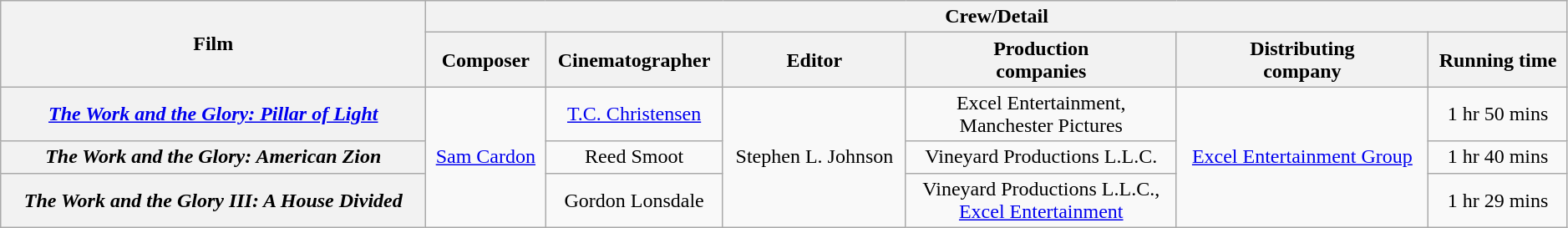<table class="wikitable sortable" style="text-align:center; width:99%;">
<tr>
<th rowspan="2">Film</th>
<th colspan="6">Crew/Detail</th>
</tr>
<tr>
<th style="text-align:center;">Composer</th>
<th style="text-align:center;">Cinematographer</th>
<th style="text-align:center;">Editor</th>
<th style="text-align:center;">Production <br>companies</th>
<th style="text-align:center;">Distributing <br>company</th>
<th style="text-align:center;">Running time</th>
</tr>
<tr>
<th><em><a href='#'>The Work and the Glory: Pillar of Light</a></em></th>
<td rowspan="3"><a href='#'>Sam Cardon</a></td>
<td><a href='#'>T.C. Christensen</a></td>
<td rowspan="3">Stephen L. Johnson</td>
<td>Excel Entertainment, <br>Manchester Pictures</td>
<td rowspan="3"><a href='#'>Excel Entertainment Group</a></td>
<td>1 hr 50 mins</td>
</tr>
<tr>
<th><em>The Work and the Glory: American Zion</em></th>
<td>Reed Smoot</td>
<td>Vineyard Productions L.L.C.</td>
<td>1 hr 40 mins</td>
</tr>
<tr>
<th><em>The Work and the Glory III: A House Divided</em></th>
<td>Gordon Lonsdale</td>
<td>Vineyard Productions L.L.C., <br><a href='#'>Excel Entertainment</a></td>
<td>1 hr 29 mins</td>
</tr>
</table>
